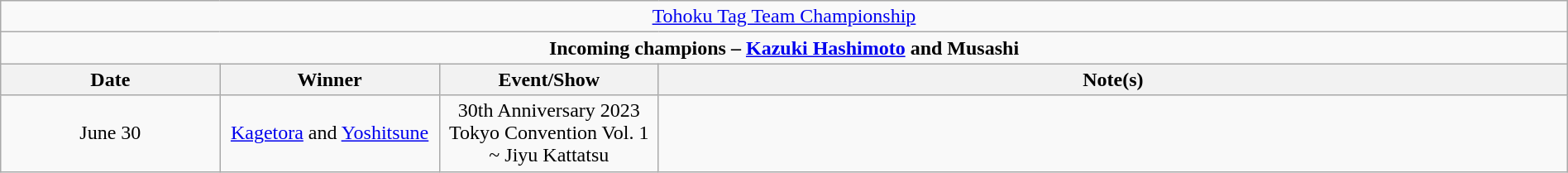<table class="wikitable" style="text-align:center; width:100%;">
<tr>
<td colspan="5" style="text-align: center;"><a href='#'>Tohoku Tag Team Championship</a></td>
</tr>
<tr>
<td colspan="5" style="text-align: center;"><strong>Incoming champions – <a href='#'>Kazuki Hashimoto</a> and Musashi</strong></td>
</tr>
<tr>
<th width=14%>Date</th>
<th width=14%>Winner</th>
<th width=14%>Event/Show</th>
<th width=58%>Note(s)</th>
</tr>
<tr>
<td>June 30<br></td>
<td><a href='#'>Kagetora</a> and <a href='#'>Yoshitsune</a></td>
<td>30th Anniversary 2023 Tokyo Convention Vol. 1 ~ Jiyu Kattatsu</td>
<td></td>
</tr>
</table>
